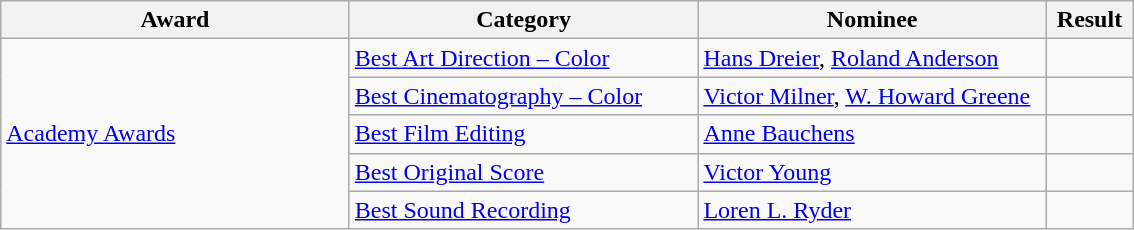<table class="wikitable">
<tr>
<th style="width:225px;">Award</th>
<th style="width:225px;">Category</th>
<th style="width:225px;">Nominee</th>
<th style="width:50px;">Result</th>
</tr>
<tr>
<td rowspan=5><a href='#'>Academy Awards</a></td>
<td><a href='#'>Best Art Direction – Color</a></td>
<td><a href='#'>Hans Dreier</a>, <a href='#'>Roland Anderson</a></td>
<td></td>
</tr>
<tr>
<td><a href='#'>Best Cinematography – Color</a></td>
<td><a href='#'>Victor Milner</a>, <a href='#'>W. Howard Greene</a></td>
<td></td>
</tr>
<tr>
<td><a href='#'>Best Film Editing</a></td>
<td><a href='#'>Anne Bauchens</a></td>
<td></td>
</tr>
<tr>
<td><a href='#'>Best Original Score</a></td>
<td><a href='#'>Victor Young</a></td>
<td></td>
</tr>
<tr>
<td><a href='#'>Best Sound Recording</a></td>
<td><a href='#'>Loren L. Ryder</a></td>
<td></td>
</tr>
</table>
